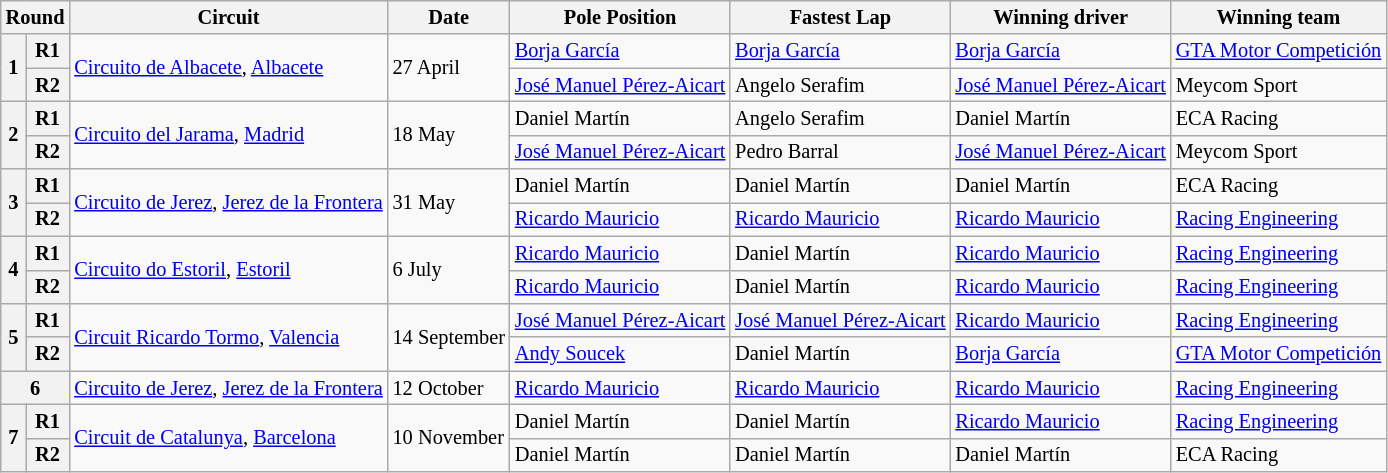<table class="wikitable" style="font-size: 85%;">
<tr>
<th colspan=2>Round</th>
<th>Circuit</th>
<th>Date</th>
<th>Pole Position</th>
<th>Fastest Lap</th>
<th>Winning driver</th>
<th>Winning team</th>
</tr>
<tr>
<th rowspan=2>1</th>
<th>R1</th>
<td rowspan=2> <a href='#'>Circuito de Albacete</a>, <a href='#'>Albacete</a></td>
<td rowspan=2>27 April</td>
<td> <a href='#'>Borja García</a></td>
<td> <a href='#'>Borja García</a></td>
<td> <a href='#'>Borja García</a></td>
<td><a href='#'>GTA Motor Competición</a></td>
</tr>
<tr>
<th>R2</th>
<td> <a href='#'>José Manuel Pérez-Aicart</a></td>
<td> Angelo Serafim</td>
<td> <a href='#'>José Manuel Pérez-Aicart</a></td>
<td>Meycom Sport</td>
</tr>
<tr>
<th rowspan=2>2</th>
<th>R1</th>
<td rowspan=2> <a href='#'>Circuito del Jarama</a>, <a href='#'>Madrid</a></td>
<td rowspan=2>18 May</td>
<td> Daniel Martín</td>
<td> Angelo Serafim</td>
<td> Daniel Martín</td>
<td>ECA Racing</td>
</tr>
<tr>
<th>R2</th>
<td nowrap> <a href='#'>José Manuel Pérez-Aicart</a></td>
<td> Pedro Barral</td>
<td nowrap> <a href='#'>José Manuel Pérez-Aicart</a></td>
<td>Meycom Sport</td>
</tr>
<tr>
<th rowspan=2>3</th>
<th>R1</th>
<td rowspan=2 nowrap> <a href='#'>Circuito de Jerez</a>, <a href='#'>Jerez de la Frontera</a></td>
<td rowspan=2>31 May</td>
<td> Daniel Martín</td>
<td> Daniel Martín</td>
<td> Daniel Martín</td>
<td>ECA Racing</td>
</tr>
<tr>
<th>R2</th>
<td> <a href='#'>Ricardo Mauricio</a></td>
<td> <a href='#'>Ricardo Mauricio</a></td>
<td> <a href='#'>Ricardo Mauricio</a></td>
<td><a href='#'>Racing Engineering</a></td>
</tr>
<tr>
<th rowspan=2>4</th>
<th>R1</th>
<td rowspan=2> <a href='#'>Circuito do Estoril</a>, <a href='#'>Estoril</a></td>
<td rowspan=2>6 July</td>
<td> <a href='#'>Ricardo Mauricio</a></td>
<td> Daniel Martín</td>
<td> <a href='#'>Ricardo Mauricio</a></td>
<td><a href='#'>Racing Engineering</a></td>
</tr>
<tr>
<th>R2</th>
<td> <a href='#'>Ricardo Mauricio</a></td>
<td> Daniel Martín</td>
<td> <a href='#'>Ricardo Mauricio</a></td>
<td><a href='#'>Racing Engineering</a></td>
</tr>
<tr>
<th rowspan=2>5</th>
<th>R1</th>
<td rowspan=2> <a href='#'>Circuit Ricardo Tormo</a>, <a href='#'>Valencia</a></td>
<td rowspan=2 nowrap>14 September</td>
<td> <a href='#'>José Manuel Pérez-Aicart</a></td>
<td nowrap> <a href='#'>José Manuel Pérez-Aicart</a></td>
<td> <a href='#'>Ricardo Mauricio</a></td>
<td><a href='#'>Racing Engineering</a></td>
</tr>
<tr>
<th>R2</th>
<td> <a href='#'>Andy Soucek</a></td>
<td> Daniel Martín</td>
<td> <a href='#'>Borja García</a></td>
<td nowrap><a href='#'>GTA Motor Competición</a></td>
</tr>
<tr>
<th colspan=2>6</th>
<td> <a href='#'>Circuito de Jerez</a>, <a href='#'>Jerez de la Frontera</a></td>
<td>12 October</td>
<td> <a href='#'>Ricardo Mauricio</a></td>
<td> <a href='#'>Ricardo Mauricio</a></td>
<td> <a href='#'>Ricardo Mauricio</a></td>
<td><a href='#'>Racing Engineering</a></td>
</tr>
<tr>
<th rowspan=2>7</th>
<th>R1</th>
<td rowspan=2> <a href='#'>Circuit de Catalunya</a>, <a href='#'>Barcelona</a></td>
<td rowspan=2>10 November</td>
<td> Daniel Martín</td>
<td> Daniel Martín</td>
<td> <a href='#'>Ricardo Mauricio</a></td>
<td><a href='#'>Racing Engineering</a></td>
</tr>
<tr>
<th>R2</th>
<td> Daniel Martín</td>
<td> Daniel Martín</td>
<td> Daniel Martín</td>
<td>ECA Racing</td>
</tr>
</table>
